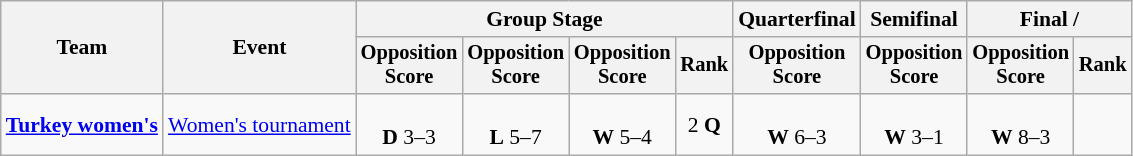<table class="wikitable" style="font-size:90%;text-align:center">
<tr>
<th rowspan="2">Team</th>
<th rowspan="2">Event</th>
<th colspan="4">Group Stage</th>
<th>Quarterfinal</th>
<th>Semifinal</th>
<th colspan="2">Final / </th>
</tr>
<tr style="font-size:95%">
<th>Opposition<br>Score</th>
<th>Opposition<br>Score</th>
<th>Opposition<br>Score</th>
<th>Rank</th>
<th>Opposition<br>Score</th>
<th>Opposition<br>Score</th>
<th>Opposition<br>Score</th>
<th>Rank</th>
</tr>
<tr>
<td style="text-align:left"><strong><a href='#'>Turkey women's</a></strong></td>
<td align=left><a href='#'>Women's tournament</a></td>
<td><br><strong>D</strong> 3–3</td>
<td><br><strong>L</strong> 5–7</td>
<td><br><strong>W</strong> 5–4</td>
<td>2 <strong>Q</strong></td>
<td><br><strong>W</strong> 6–3</td>
<td><br><strong>W</strong> 3–1</td>
<td><br><strong>W</strong> 8–3</td>
<td></td>
</tr>
</table>
